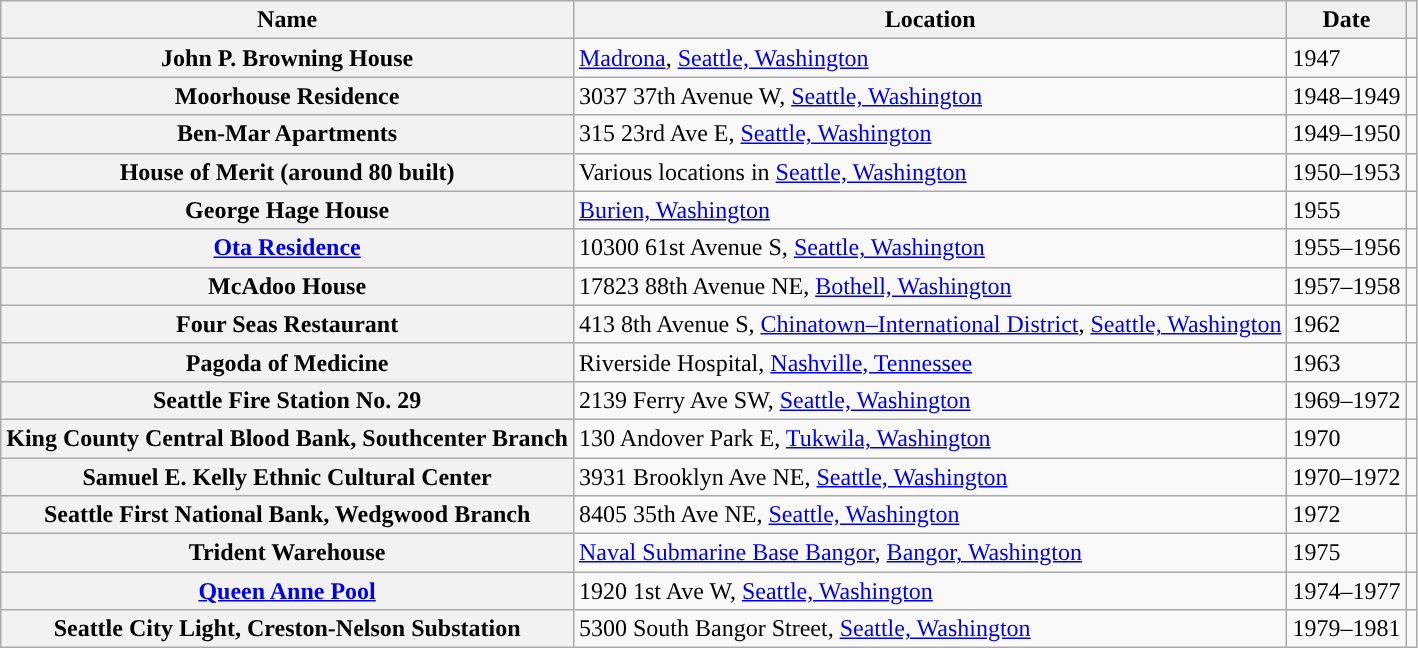<table class="wikitable plainrowheaders">
<tr>
<th scope="col">Name</th>
<th scope="col">Location</th>
<th scope="col">Date</th>
<th scope="col"></th>
</tr>
<tr>
<th scope="row">John P. Browning House</th>
<td><a href='#'>Madrona</a>, <a href='#'>Seattle, Washington</a></td>
<td>1947</td>
<td style="text-align: center;"></td>
</tr>
<tr>
<th scope="row">Moorhouse Residence</th>
<td>3037 37th Avenue W, <a href='#'>Seattle, Washington</a></td>
<td>1948–1949</td>
<td style="text-align: center;"></td>
</tr>
<tr>
<th scope="row">Ben-Mar Apartments</th>
<td>315 23rd Ave E, <a href='#'>Seattle, Washington</a></td>
<td>1949–1950</td>
<td style="text-align: center;"></td>
</tr>
<tr>
<th scope="row">House of Merit (around 80 built)</th>
<td>Various locations in <a href='#'>Seattle, Washington</a></td>
<td>1950–1953</td>
<td style="text-align: center;"></td>
</tr>
<tr>
<th scope="row">George Hage House</th>
<td><a href='#'>Burien, Washington</a></td>
<td>1955</td>
<td style="text-align: center;"></td>
</tr>
<tr>
<th scope="row"><a href='#'>Ota Residence</a></th>
<td>10300 61st Avenue S, <a href='#'>Seattle, Washington</a></td>
<td>1955–1956</td>
<td style="text-align: center;"></td>
</tr>
<tr>
<th scope="row">McAdoo House</th>
<td>17823 88th Avenue NE, <a href='#'>Bothell, Washington</a></td>
<td>1957–1958</td>
<td style="text-align: center;"></td>
</tr>
<tr>
<th scope="row">Four Seas Restaurant</th>
<td>413 8th Avenue S, <a href='#'>Chinatown–International District</a>, <a href='#'>Seattle, Washington</a></td>
<td>1962</td>
<td style="text-align: center;"></td>
</tr>
<tr>
<th scope="row">Pagoda of Medicine</th>
<td>Riverside Hospital, <a href='#'>Nashville, Tennessee</a></td>
<td>1963</td>
<td style="text-align: center;"></td>
</tr>
<tr>
<th scope="row">Seattle Fire Station No. 29</th>
<td>2139 Ferry Ave SW, <a href='#'>Seattle, Washington</a></td>
<td>1969–1972</td>
<td style="text-align: center;"></td>
</tr>
<tr>
<th scope="row">King County Central Blood Bank, Southcenter Branch</th>
<td>130 Andover Park E, <a href='#'>Tukwila, Washington</a></td>
<td>1970</td>
<td style="text-align: center;"></td>
</tr>
<tr>
<th scope="row">Samuel E. Kelly Ethnic Cultural Center</th>
<td>3931 Brooklyn Ave NE, <a href='#'>Seattle, Washington</a></td>
<td>1970–1972</td>
<td style="text-align: center;"></td>
</tr>
<tr>
<th scope="row">Seattle First National Bank, Wedgwood Branch</th>
<td>8405 35th Ave NE, <a href='#'>Seattle, Washington</a></td>
<td>1972</td>
<td style="text-align: center;"></td>
</tr>
<tr>
<th scope="row">Trident Warehouse</th>
<td><a href='#'>Naval Submarine Base Bangor</a>, <a href='#'>Bangor, Washington</a></td>
<td>1975</td>
<td style="text-align: center;"></td>
</tr>
<tr>
<th scope="row"><a href='#'>Queen Anne Pool</a></th>
<td>1920 1st Ave W, <a href='#'>Seattle, Washington</a></td>
<td>1974–1977</td>
<td style="text-align: center;"></td>
</tr>
<tr>
<th scope="row">Seattle City Light, Creston-Nelson Substation</th>
<td>5300 South Bangor Street, <a href='#'>Seattle, Washington</a></td>
<td>1979–1981</td>
<td style="text-align: center;"></td>
</tr>
</table>
